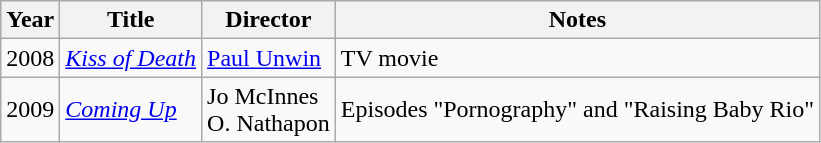<table class="wikitable">
<tr>
<th>Year</th>
<th>Title</th>
<th>Director</th>
<th>Notes</th>
</tr>
<tr>
<td>2008</td>
<td><em><a href='#'>Kiss of Death</a></em></td>
<td><a href='#'>Paul Unwin</a></td>
<td>TV movie</td>
</tr>
<tr>
<td>2009</td>
<td><em><a href='#'>Coming Up</a></em></td>
<td>Jo McInnes<br>O. Nathapon</td>
<td>Episodes "Pornography" and "Raising Baby Rio"</td>
</tr>
</table>
